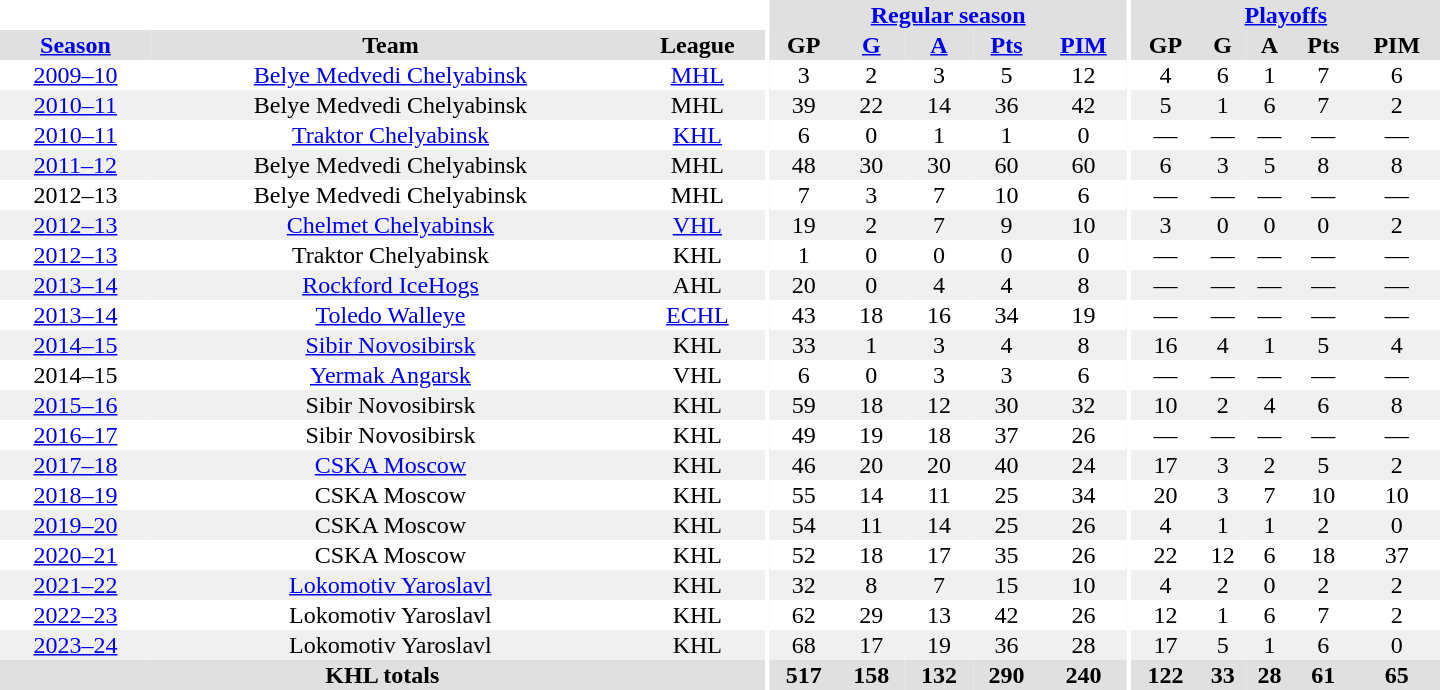<table border="0" cellpadding="1" cellspacing="0" style="text-align:center; width:60em">
<tr bgcolor="#e0e0e0">
<th colspan="3" bgcolor="#ffffff"></th>
<th rowspan="99" bgcolor="#ffffff"></th>
<th colspan="5"><a href='#'>Regular season</a></th>
<th rowspan="99" bgcolor="#ffffff"></th>
<th colspan="5"><a href='#'>Playoffs</a></th>
</tr>
<tr bgcolor="#e0e0e0">
<th><a href='#'>Season</a></th>
<th>Team</th>
<th>League</th>
<th>GP</th>
<th><a href='#'>G</a></th>
<th><a href='#'>A</a></th>
<th><a href='#'>Pts</a></th>
<th><a href='#'>PIM</a></th>
<th>GP</th>
<th>G</th>
<th>A</th>
<th>Pts</th>
<th>PIM</th>
</tr>
<tr>
<td><a href='#'>2009–10</a></td>
<td><a href='#'>Belye Medvedi Chelyabinsk</a></td>
<td><a href='#'>MHL</a></td>
<td>3</td>
<td>2</td>
<td>3</td>
<td>5</td>
<td>12</td>
<td>4</td>
<td>6</td>
<td>1</td>
<td>7</td>
<td>6</td>
</tr>
<tr bgcolor="#f0f0f0">
<td><a href='#'>2010–11</a></td>
<td>Belye Medvedi Chelyabinsk</td>
<td>MHL</td>
<td>39</td>
<td>22</td>
<td>14</td>
<td>36</td>
<td>42</td>
<td>5</td>
<td>1</td>
<td>6</td>
<td>7</td>
<td>2</td>
</tr>
<tr>
<td><a href='#'>2010–11</a></td>
<td><a href='#'>Traktor Chelyabinsk</a></td>
<td><a href='#'>KHL</a></td>
<td>6</td>
<td>0</td>
<td>1</td>
<td>1</td>
<td>0</td>
<td>—</td>
<td>—</td>
<td>—</td>
<td>—</td>
<td>—</td>
</tr>
<tr bgcolor="#f0f0f0">
<td><a href='#'>2011–12</a></td>
<td>Belye Medvedi Chelyabinsk</td>
<td>MHL</td>
<td>48</td>
<td>30</td>
<td>30</td>
<td>60</td>
<td>60</td>
<td>6</td>
<td>3</td>
<td>5</td>
<td>8</td>
<td>8</td>
</tr>
<tr>
<td>2012–13</td>
<td>Belye Medvedi Chelyabinsk</td>
<td>MHL</td>
<td>7</td>
<td>3</td>
<td>7</td>
<td>10</td>
<td>6</td>
<td>—</td>
<td>—</td>
<td>—</td>
<td>—</td>
<td>—</td>
</tr>
<tr bgcolor="#f0f0f0">
<td><a href='#'>2012–13</a></td>
<td><a href='#'>Chelmet Chelyabinsk</a></td>
<td><a href='#'>VHL</a></td>
<td>19</td>
<td>2</td>
<td>7</td>
<td>9</td>
<td>10</td>
<td>3</td>
<td>0</td>
<td>0</td>
<td>0</td>
<td>2</td>
</tr>
<tr>
<td><a href='#'>2012–13</a></td>
<td>Traktor Chelyabinsk</td>
<td>KHL</td>
<td>1</td>
<td>0</td>
<td>0</td>
<td>0</td>
<td>0</td>
<td>—</td>
<td>—</td>
<td>—</td>
<td>—</td>
<td>—</td>
</tr>
<tr bgcolor="#f0f0f0">
<td><a href='#'>2013–14</a></td>
<td><a href='#'>Rockford IceHogs</a></td>
<td>AHL</td>
<td>20</td>
<td>0</td>
<td>4</td>
<td>4</td>
<td>8</td>
<td>—</td>
<td>—</td>
<td>—</td>
<td>—</td>
<td>—</td>
</tr>
<tr>
<td><a href='#'>2013–14</a></td>
<td><a href='#'>Toledo Walleye</a></td>
<td><a href='#'>ECHL</a></td>
<td>43</td>
<td>18</td>
<td>16</td>
<td>34</td>
<td>19</td>
<td>—</td>
<td>—</td>
<td>—</td>
<td>—</td>
<td>—</td>
</tr>
<tr bgcolor="#f0f0f0">
<td><a href='#'>2014–15</a></td>
<td><a href='#'>Sibir Novosibirsk</a></td>
<td>KHL</td>
<td>33</td>
<td>1</td>
<td>3</td>
<td>4</td>
<td>8</td>
<td>16</td>
<td>4</td>
<td>1</td>
<td>5</td>
<td>4</td>
</tr>
<tr>
<td>2014–15</td>
<td><a href='#'>Yermak Angarsk</a></td>
<td>VHL</td>
<td>6</td>
<td>0</td>
<td>3</td>
<td>3</td>
<td>6</td>
<td>—</td>
<td>—</td>
<td>—</td>
<td>—</td>
<td>—</td>
</tr>
<tr bgcolor="#f0f0f0">
<td><a href='#'>2015–16</a></td>
<td>Sibir Novosibirsk</td>
<td>KHL</td>
<td>59</td>
<td>18</td>
<td>12</td>
<td>30</td>
<td>32</td>
<td>10</td>
<td>2</td>
<td>4</td>
<td>6</td>
<td>8</td>
</tr>
<tr>
<td><a href='#'>2016–17</a></td>
<td>Sibir Novosibirsk</td>
<td>KHL</td>
<td>49</td>
<td>19</td>
<td>18</td>
<td>37</td>
<td>26</td>
<td>—</td>
<td>—</td>
<td>—</td>
<td>—</td>
<td>—</td>
</tr>
<tr bgcolor="#f0f0f0">
<td><a href='#'>2017–18</a></td>
<td><a href='#'>CSKA Moscow</a></td>
<td>KHL</td>
<td>46</td>
<td>20</td>
<td>20</td>
<td>40</td>
<td>24</td>
<td>17</td>
<td>3</td>
<td>2</td>
<td>5</td>
<td>2</td>
</tr>
<tr>
<td><a href='#'>2018–19</a></td>
<td>CSKA Moscow</td>
<td>KHL</td>
<td>55</td>
<td>14</td>
<td>11</td>
<td>25</td>
<td>34</td>
<td>20</td>
<td>3</td>
<td>7</td>
<td>10</td>
<td>10</td>
</tr>
<tr bgcolor="#f0f0f0">
<td><a href='#'>2019–20</a></td>
<td>CSKA Moscow</td>
<td>KHL</td>
<td>54</td>
<td>11</td>
<td>14</td>
<td>25</td>
<td>26</td>
<td>4</td>
<td>1</td>
<td>1</td>
<td>2</td>
<td>0</td>
</tr>
<tr>
<td><a href='#'>2020–21</a></td>
<td>CSKA Moscow</td>
<td>KHL</td>
<td>52</td>
<td>18</td>
<td>17</td>
<td>35</td>
<td>26</td>
<td>22</td>
<td>12</td>
<td>6</td>
<td>18</td>
<td>37</td>
</tr>
<tr bgcolor="#f0f0f0">
<td><a href='#'>2021–22</a></td>
<td><a href='#'>Lokomotiv Yaroslavl</a></td>
<td>KHL</td>
<td>32</td>
<td>8</td>
<td>7</td>
<td>15</td>
<td>10</td>
<td>4</td>
<td>2</td>
<td>0</td>
<td>2</td>
<td>2</td>
</tr>
<tr>
<td><a href='#'>2022–23</a></td>
<td>Lokomotiv Yaroslavl</td>
<td>KHL</td>
<td>62</td>
<td>29</td>
<td>13</td>
<td>42</td>
<td>26</td>
<td>12</td>
<td>1</td>
<td>6</td>
<td>7</td>
<td>2</td>
</tr>
<tr bgcolor="#f0f0f0">
<td><a href='#'>2023–24</a></td>
<td>Lokomotiv Yaroslavl</td>
<td>KHL</td>
<td>68</td>
<td>17</td>
<td>19</td>
<td>36</td>
<td>28</td>
<td>17</td>
<td>5</td>
<td>1</td>
<td>6</td>
<td>0</td>
</tr>
<tr bgcolor="#e0e0e0">
<th colspan="3">KHL totals</th>
<th>517</th>
<th>158</th>
<th>132</th>
<th>290</th>
<th>240</th>
<th>122</th>
<th>33</th>
<th>28</th>
<th>61</th>
<th>65</th>
</tr>
</table>
